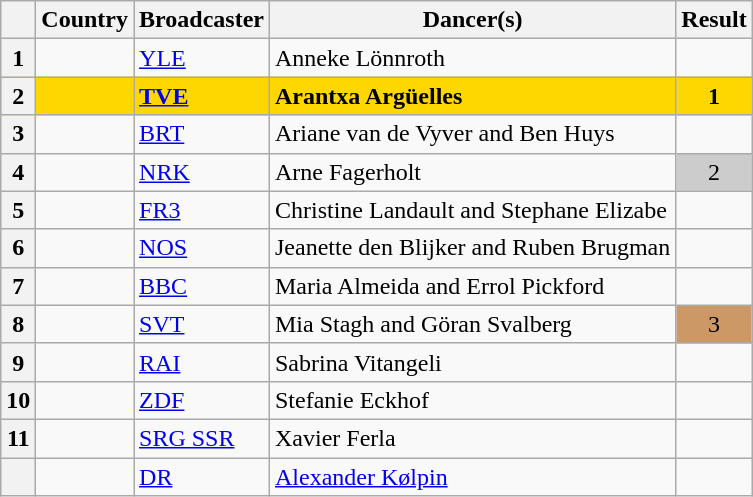<table class="wikitable sortable plainrowheaders">
<tr>
<th scope="col"></th>
<th scope="col">Country</th>
<th scope="col">Broadcaster</th>
<th scope="col">Dancer(s)</th>
<th scope="col">Result</th>
</tr>
<tr>
<th scope="row" style="text-align:center;">1</th>
<td></td>
<td><a href='#'>YLE</a></td>
<td>Anneke Lönnroth</td>
<td></td>
</tr>
<tr style="font-weight:bold; background:gold;">
<th scope="row" style="text-align:center;">2</th>
<td></td>
<td><a href='#'>TVE</a></td>
<td>Arantxa Argüelles</td>
<td style="text-align:center;">1</td>
</tr>
<tr>
<th scope="row" style="text-align:center;">3</th>
<td></td>
<td><a href='#'>BRT</a></td>
<td>Ariane van de Vyver and Ben Huys</td>
<td></td>
</tr>
<tr>
<th scope="row" style="text-align:center;">4</th>
<td></td>
<td><a href='#'>NRK</a></td>
<td>Arne Fagerholt</td>
<td style="text-align:center; background-color:#CCC;">2</td>
</tr>
<tr>
<th scope="row" style="text-align:center;">5</th>
<td></td>
<td><a href='#'>FR3</a></td>
<td>Christine Landault and Stephane Elizabe</td>
<td></td>
</tr>
<tr>
<th scope="row" style="text-align:center;">6</th>
<td></td>
<td><a href='#'>NOS</a></td>
<td>Jeanette den Blijker and Ruben Brugman</td>
<td></td>
</tr>
<tr>
<th scope="row" style="text-align:center;">7</th>
<td></td>
<td><a href='#'>BBC</a></td>
<td>Maria Almeida and Errol Pickford</td>
<td></td>
</tr>
<tr>
<th scope="row" style="text-align:center;">8</th>
<td></td>
<td><a href='#'>SVT</a></td>
<td>Mia Stagh and Göran Svalberg</td>
<td style="text-align:center; background-color:#C96;">3</td>
</tr>
<tr>
<th scope="row" style="text-align:center;">9</th>
<td></td>
<td><a href='#'>RAI</a></td>
<td>Sabrina Vitangeli</td>
<td></td>
</tr>
<tr>
<th scope="row" style="text-align:center;">10</th>
<td></td>
<td><a href='#'>ZDF</a></td>
<td>Stefanie Eckhof</td>
<td></td>
</tr>
<tr>
<th scope="row" style="text-align:center;">11</th>
<td></td>
<td><a href='#'>SRG SSR</a></td>
<td>Xavier Ferla</td>
<td></td>
</tr>
<tr>
<th scope="row" style="text-align:center;"></th>
<td></td>
<td><a href='#'>DR</a></td>
<td><a href='#'>Alexander Kølpin</a></td>
<td></td>
</tr>
</table>
